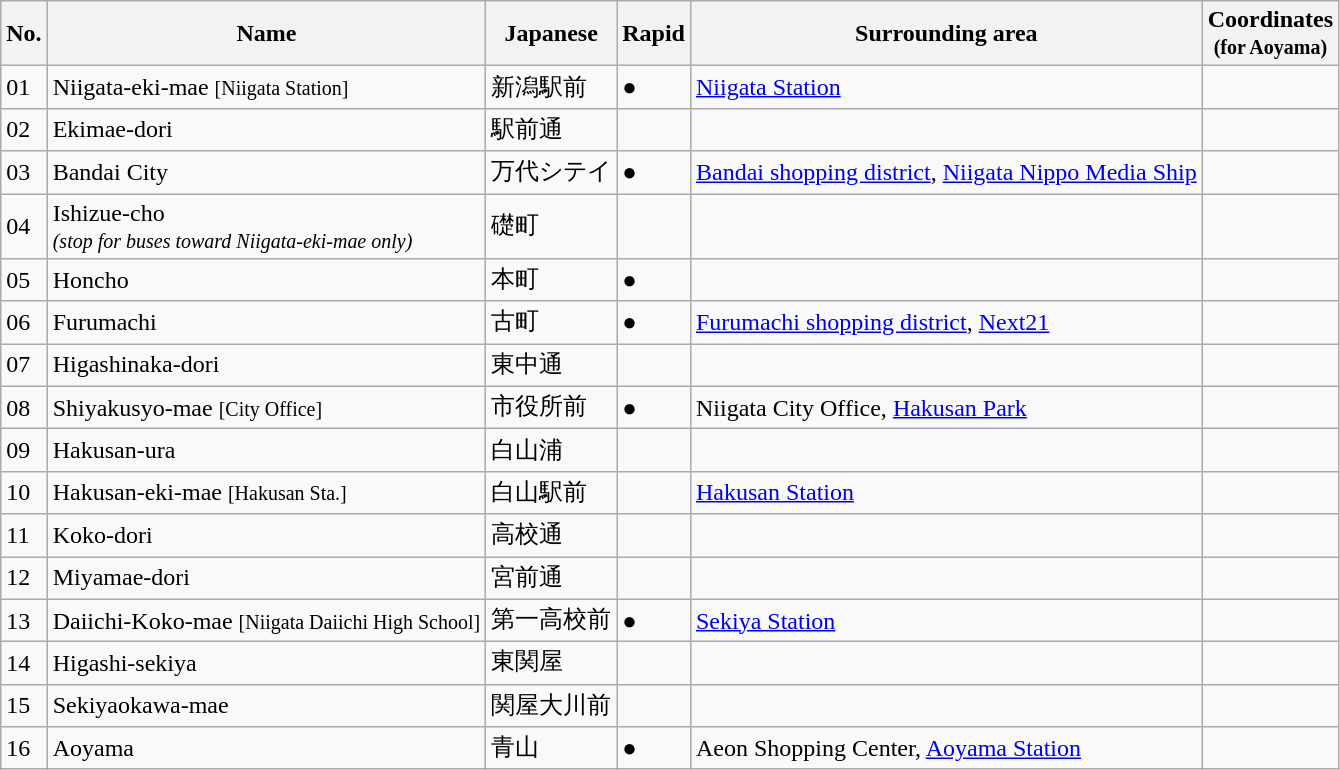<table class="wikitable">
<tr>
<th>No.</th>
<th>Name</th>
<th>Japanese</th>
<th>Rapid</th>
<th>Surrounding area</th>
<th>Coordinates<br><small>(for Aoyama)</small></th>
</tr>
<tr>
<td>01</td>
<td>Niigata-eki-mae <small>[Niigata Station]</small></td>
<td>新潟駅前</td>
<td>●</td>
<td><a href='#'>Niigata Station</a></td>
<td style="font-size:xx-small"></td>
</tr>
<tr>
<td>02</td>
<td>Ekimae-dori</td>
<td>駅前通</td>
<td></td>
<td></td>
<td style="font-size:xx-small"></td>
</tr>
<tr>
<td>03</td>
<td>Bandai City</td>
<td>万代シテイ</td>
<td>●</td>
<td><a href='#'>Bandai shopping district</a>, <a href='#'>Niigata Nippo Media Ship</a></td>
<td style="font-size:xx-small"></td>
</tr>
<tr>
<td>04</td>
<td>Ishizue-cho<br><em><small>(stop for buses toward Niigata-eki-mae only)</small></em></td>
<td>礎町</td>
<td></td>
<td></td>
<td style="font-size:xx-small"></td>
</tr>
<tr>
<td>05</td>
<td>Honcho</td>
<td>本町</td>
<td>●</td>
<td></td>
<td style="font-size:xx-small"></td>
</tr>
<tr>
<td>06</td>
<td>Furumachi</td>
<td>古町</td>
<td>●</td>
<td><a href='#'>Furumachi shopping district</a>, <a href='#'>Next21</a></td>
<td style="font-size:xx-small"></td>
</tr>
<tr>
<td>07</td>
<td>Higashinaka-dori</td>
<td>東中通</td>
<td></td>
<td></td>
<td style="font-size:xx-small"></td>
</tr>
<tr>
<td>08</td>
<td>Shiyakusyo-mae <small>[City Office]</small></td>
<td>市役所前</td>
<td>●</td>
<td>Niigata City Office, <a href='#'>Hakusan Park</a></td>
<td style="font-size:xx-small"></td>
</tr>
<tr>
<td>09</td>
<td>Hakusan-ura</td>
<td>白山浦</td>
<td></td>
<td></td>
<td style="font-size:xx-small"></td>
</tr>
<tr>
<td>10</td>
<td>Hakusan-eki-mae <small>[Hakusan Sta.]</small></td>
<td>白山駅前</td>
<td></td>
<td><a href='#'>Hakusan Station</a></td>
<td style="font-size:xx-small"></td>
</tr>
<tr>
<td>11</td>
<td>Koko-dori</td>
<td>高校通</td>
<td></td>
<td></td>
<td style="font-size:xx-small"></td>
</tr>
<tr>
<td>12</td>
<td>Miyamae-dori</td>
<td>宮前通</td>
<td></td>
<td></td>
<td style="font-size:xx-small"></td>
</tr>
<tr>
<td>13</td>
<td>Daiichi-Koko-mae <small>[Niigata Daiichi High School]</small></td>
<td>第一高校前</td>
<td>●</td>
<td><a href='#'>Sekiya Station</a></td>
<td style="font-size:xx-small"></td>
</tr>
<tr>
<td>14</td>
<td>Higashi-sekiya</td>
<td>東関屋</td>
<td></td>
<td></td>
<td style="font-size:xx-small"></td>
</tr>
<tr>
<td>15</td>
<td>Sekiyaokawa-mae</td>
<td>関屋大川前</td>
<td></td>
<td></td>
<td style="font-size:xx-small"></td>
</tr>
<tr>
<td>16</td>
<td>Aoyama</td>
<td>青山</td>
<td>●</td>
<td>Aeon Shopping Center, <a href='#'>Aoyama Station</a></td>
<td style="font-size:xx-small"></td>
</tr>
</table>
